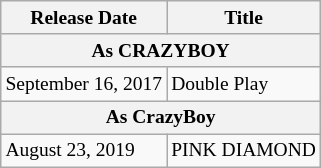<table class="wikitable" style="font-size:small">
<tr>
<th>Release Date</th>
<th>Title</th>
</tr>
<tr>
<th colspan="2">As CRAZYBOY</th>
</tr>
<tr>
<td>September 16, 2017</td>
<td>Double Play</td>
</tr>
<tr>
<th colspan="2">As CrazyBoy</th>
</tr>
<tr>
<td>August 23, 2019</td>
<td>PINK DIAMOND</td>
</tr>
</table>
